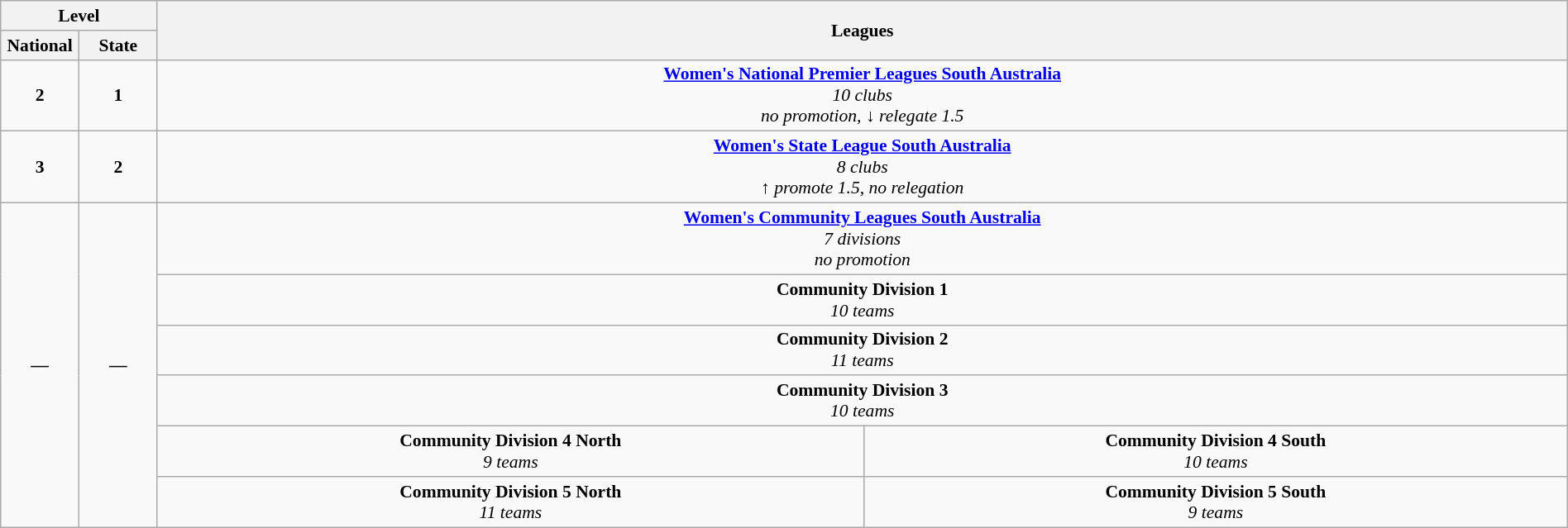<table class="wikitable" style="text-align:center; width:100%; font-size:90%">
<tr>
<th colspan=2>Level</th>
<th colspan=2 rowspan=2>Leagues</th>
</tr>
<tr>
<th width=5%>National</th>
<th width=5%>State</th>
</tr>
<tr>
<td><strong>2</strong></td>
<td><strong>1</strong></td>
<td colspan=2><strong><a href='#'>Women's National Premier Leagues South Australia</a></strong><br><em>10 clubs</em><br><em>no promotion, ↓ relegate 1.5</em></td>
</tr>
<tr>
<td><strong>3</strong></td>
<td><strong>2</strong></td>
<td colspan=2><strong><a href='#'>Women's State League South Australia</a></strong><br><em>8 clubs</em><br><em>↑ promote 1.5, no relegation</em></td>
</tr>
<tr>
<td rowspan=8><strong>—</strong></td>
<td rowspan=8><strong>—</strong></td>
<td colspan=2><strong><a href='#'>Women's Community Leagues South Australia</a></strong><br><em>7 divisions</em><br><em>no promotion</em></td>
</tr>
<tr>
<td colspan=2><strong>Community Division 1</strong><br><em>10 teams</em></td>
</tr>
<tr>
<td colspan=2><strong>Community Division 2</strong><br><em>11 teams</em></td>
</tr>
<tr>
<td colspan=2><strong>Community Division 3</strong><br><em>10 teams</em></td>
</tr>
<tr>
<td><strong>Community Division 4 North</strong><br><em>9 teams</em></td>
<td><strong>Community Division 4 South</strong><br><em>10 teams</em></td>
</tr>
<tr>
<td><strong>Community Division 5 North</strong><br><em>11 teams</em></td>
<td><strong>Community Division 5 South</strong><br><em>9 teams</em></td>
</tr>
</table>
